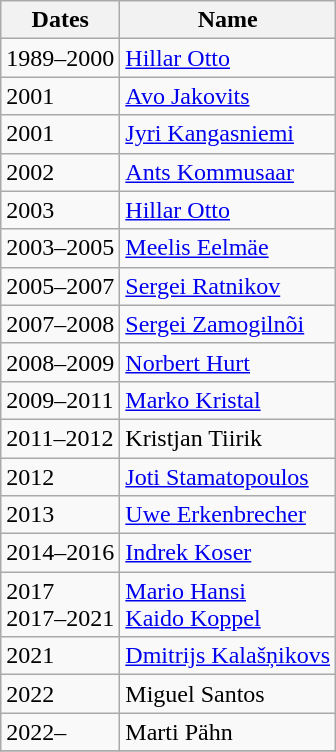<table class="wikitable">
<tr>
<th>Dates</th>
<th>Name</th>
</tr>
<tr>
<td>1989–2000</td>
<td> <a href='#'>Hillar Otto</a></td>
</tr>
<tr>
<td>2001</td>
<td> <a href='#'>Avo Jakovits</a></td>
</tr>
<tr>
<td>2001</td>
<td> <a href='#'>Jyri Kangasniemi</a></td>
</tr>
<tr>
<td>2002</td>
<td> <a href='#'>Ants Kommusaar</a></td>
</tr>
<tr>
<td>2003</td>
<td> <a href='#'>Hillar Otto</a></td>
</tr>
<tr>
<td>2003–2005</td>
<td> <a href='#'>Meelis Eelmäe</a></td>
</tr>
<tr>
<td>2005–2007</td>
<td> <a href='#'>Sergei Ratnikov</a></td>
</tr>
<tr>
<td>2007–2008</td>
<td> <a href='#'>Sergei Zamogilnõi</a></td>
</tr>
<tr>
<td>2008–2009</td>
<td> <a href='#'>Norbert Hurt</a></td>
</tr>
<tr>
<td>2009–2011</td>
<td> <a href='#'>Marko Kristal</a></td>
</tr>
<tr>
<td>2011–2012</td>
<td> Kristjan Tiirik</td>
</tr>
<tr>
<td>2012</td>
<td> <a href='#'>Joti Stamatopoulos</a></td>
</tr>
<tr>
<td>2013</td>
<td> <a href='#'>Uwe Erkenbrecher</a></td>
</tr>
<tr>
<td>2014–2016</td>
<td> <a href='#'>Indrek Koser</a></td>
</tr>
<tr>
<td>2017<br>2017–2021</td>
<td> <a href='#'>Mario Hansi</a><br> <a href='#'>Kaido Koppel</a></td>
</tr>
<tr>
<td>2021</td>
<td> <a href='#'>Dmitrijs Kalašņikovs</a></td>
</tr>
<tr>
<td>2022</td>
<td> Miguel Santos</td>
</tr>
<tr>
<td>2022–</td>
<td> Marti Pähn</td>
</tr>
<tr>
</tr>
</table>
